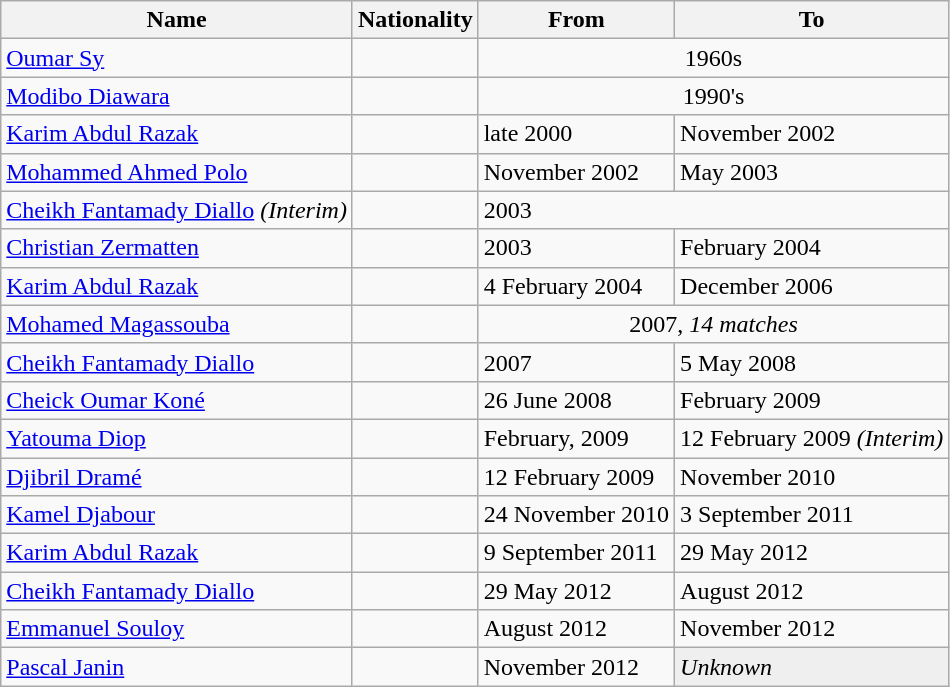<table class="wikitable sortable">
<tr>
<th>Name</th>
<th>Nationality</th>
<th>From</th>
<th class="unsortable">To</th>
</tr>
<tr>
<td><a href='#'>Oumar Sy</a></td>
<td></td>
<td align=center colspan=2>1960s</td>
</tr>
<tr>
<td><a href='#'>Modibo Diawara</a></td>
<td></td>
<td align=center colspan=2>1990's</td>
</tr>
<tr>
<td><a href='#'>Karim Abdul Razak</a></td>
<td></td>
<td>late 2000</td>
<td>November 2002</td>
</tr>
<tr>
<td><a href='#'>Mohammed Ahmed Polo</a></td>
<td></td>
<td>November 2002</td>
<td>May 2003</td>
</tr>
<tr>
<td><a href='#'>Cheikh Fantamady Diallo</a> <em>(Interim)</em></td>
<td></td>
<td colspan=2>2003</td>
</tr>
<tr>
<td><a href='#'>Christian Zermatten</a></td>
<td></td>
<td>2003</td>
<td>February 2004</td>
</tr>
<tr>
<td><a href='#'>Karim Abdul Razak</a></td>
<td></td>
<td>4 February 2004</td>
<td>December 2006</td>
</tr>
<tr>
<td><a href='#'>Mohamed Magassouba</a></td>
<td></td>
<td align=center colspan=2>2007, <em>14 matches</em></td>
</tr>
<tr>
<td><a href='#'>Cheikh Fantamady Diallo</a></td>
<td></td>
<td>2007</td>
<td>5 May 2008</td>
</tr>
<tr>
<td><a href='#'>Cheick Oumar Koné</a></td>
<td></td>
<td>26 June 2008</td>
<td>February 2009</td>
</tr>
<tr>
<td><a href='#'>Yatouma Diop</a></td>
<td></td>
<td>February, 2009</td>
<td>12 February 2009 <em>(Interim)</em></td>
</tr>
<tr>
<td><a href='#'>Djibril Dramé</a></td>
<td></td>
<td>12 February 2009</td>
<td>November 2010</td>
</tr>
<tr>
<td><a href='#'>Kamel Djabour</a></td>
<td><br></td>
<td>24 November 2010</td>
<td>3 September 2011</td>
</tr>
<tr>
<td><a href='#'>Karim Abdul Razak</a></td>
<td></td>
<td>9 September 2011</td>
<td>29 May 2012</td>
</tr>
<tr>
<td><a href='#'>Cheikh Fantamady Diallo</a></td>
<td></td>
<td>29 May 2012</td>
<td>August 2012</td>
</tr>
<tr>
<td><a href='#'>Emmanuel Souloy</a></td>
<td></td>
<td>August 2012</td>
<td>November 2012</td>
</tr>
<tr>
<td><a href='#'>Pascal Janin</a></td>
<td></td>
<td>November 2012</td>
<td bgcolor=EFEFEF><em>Unknown</em></td>
</tr>
</table>
